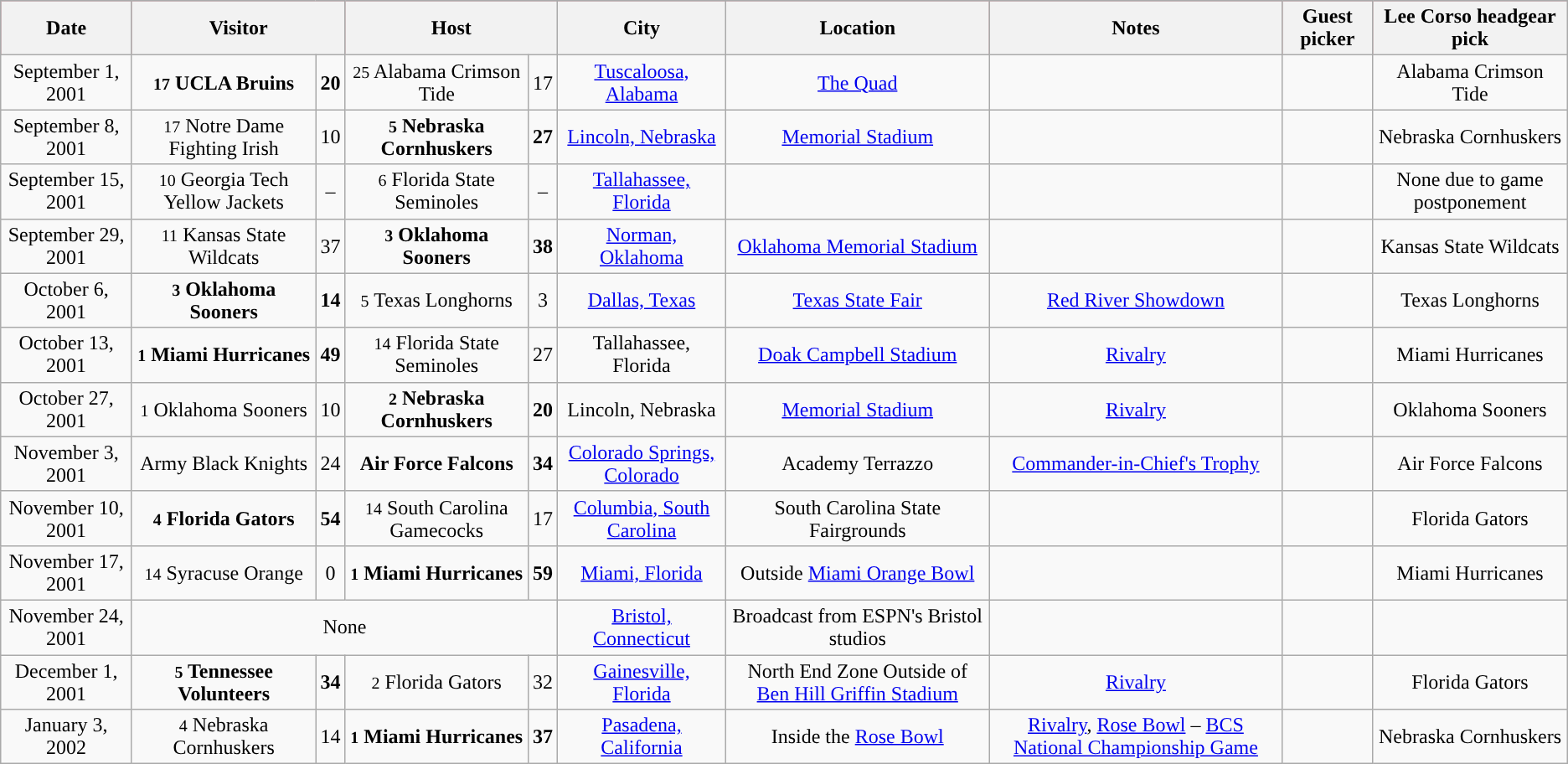<table class="wikitable" style="text-align:center">
<tr style="background:#A32638;"|>
<th>Date</th>
<th colspan=2>Visitor</th>
<th colspan=2>Host</th>
<th>City</th>
<th>Location</th>
<th>Notes</th>
<th>Guest picker</th>
<th>Lee Corso headgear pick</th>
</tr>
<tr>
<td>September 1, 2001</td>
<td><strong><small>17</small> UCLA Bruins</strong></td>
<td><strong>20</strong></td>
<td><small>25</small> Alabama Crimson Tide</td>
<td>17</td>
<td><a href='#'>Tuscaloosa, Alabama</a></td>
<td><a href='#'>The Quad</a></td>
<td></td>
<td></td>
<td>Alabama Crimson Tide</td>
</tr>
<tr>
<td>September 8, 2001</td>
<td><small>17</small> Notre Dame Fighting Irish</td>
<td>10</td>
<td><strong><small>5</small> Nebraska Cornhuskers</strong></td>
<td><strong>27</strong></td>
<td><a href='#'>Lincoln, Nebraska</a></td>
<td><a href='#'>Memorial Stadium</a></td>
<td></td>
<td></td>
<td>Nebraska Cornhuskers</td>
</tr>
<tr>
<td>September 15, 2001</td>
<td><small>10</small> Georgia Tech Yellow Jackets</td>
<td>–</td>
<td><small>6</small> Florida State Seminoles</td>
<td>–</td>
<td><a href='#'>Tallahassee, Florida</a></td>
<td></td>
<td></td>
<td></td>
<td>None due to game postponement</td>
</tr>
<tr>
<td>September 29, 2001</td>
<td><small>11</small> Kansas State Wildcats</td>
<td>37</td>
<td><strong><small>3</small> Oklahoma Sooners</strong></td>
<td><strong>38</strong></td>
<td><a href='#'>Norman, Oklahoma</a></td>
<td><a href='#'>Oklahoma Memorial Stadium</a></td>
<td></td>
<td></td>
<td>Kansas State Wildcats</td>
</tr>
<tr>
<td>October 6, 2001</td>
<td><strong><small>3</small> Oklahoma Sooners</strong></td>
<td><strong>14</strong></td>
<td><small>5</small> Texas Longhorns</td>
<td>3</td>
<td><a href='#'>Dallas, Texas</a></td>
<td><a href='#'>Texas State Fair</a></td>
<td><a href='#'>Red River Showdown</a></td>
<td></td>
<td>Texas Longhorns</td>
</tr>
<tr>
<td>October 13, 2001</td>
<td><strong><small>1</small> Miami Hurricanes</strong></td>
<td><strong>49</strong></td>
<td><small>14</small> Florida State Seminoles</td>
<td>27</td>
<td>Tallahassee, Florida</td>
<td><a href='#'>Doak Campbell Stadium</a></td>
<td><a href='#'>Rivalry</a></td>
<td></td>
<td>Miami Hurricanes</td>
</tr>
<tr>
<td>October 27, 2001</td>
<td><small>1</small> Oklahoma Sooners</td>
<td>10</td>
<td><strong><small>2</small> Nebraska Cornhuskers</strong></td>
<td><strong>20</strong></td>
<td>Lincoln, Nebraska</td>
<td><a href='#'>Memorial Stadium</a></td>
<td><a href='#'>Rivalry</a></td>
<td></td>
<td>Oklahoma Sooners</td>
</tr>
<tr>
<td>November 3, 2001</td>
<td>Army Black Knights</td>
<td>24</td>
<td><strong>Air Force Falcons</strong></td>
<td><strong>34</strong></td>
<td><a href='#'>Colorado Springs, Colorado</a></td>
<td>Academy Terrazzo</td>
<td><a href='#'>Commander-in-Chief's Trophy</a></td>
<td></td>
<td>Air Force Falcons</td>
</tr>
<tr>
<td>November 10, 2001</td>
<td><strong><small>4</small> Florida Gators</strong></td>
<td><strong>54</strong></td>
<td><small>14</small> South Carolina Gamecocks</td>
<td>17</td>
<td><a href='#'>Columbia, South Carolina</a></td>
<td>South Carolina State Fairgrounds</td>
<td></td>
<td></td>
<td>Florida Gators</td>
</tr>
<tr>
<td>November 17, 2001</td>
<td><small>14</small> Syracuse Orange</td>
<td>0</td>
<td><strong><small>1</small> Miami Hurricanes</strong></td>
<td><strong>59</strong></td>
<td><a href='#'>Miami, Florida</a></td>
<td>Outside <a href='#'>Miami Orange Bowl</a></td>
<td></td>
<td></td>
<td>Miami Hurricanes</td>
</tr>
<tr>
<td>November 24, 2001</td>
<td colspan="4">None</td>
<td><a href='#'>Bristol, Connecticut</a></td>
<td>Broadcast from ESPN's Bristol studios</td>
<td></td>
<td></td>
<td></td>
</tr>
<tr>
<td>December 1, 2001</td>
<td><strong><small>5</small> Tennessee Volunteers</strong></td>
<td><strong>34</strong></td>
<td><small>2</small> Florida Gators</td>
<td>32</td>
<td><a href='#'>Gainesville, Florida</a></td>
<td>North End Zone Outside of <a href='#'>Ben Hill Griffin Stadium</a></td>
<td><a href='#'>Rivalry</a></td>
<td></td>
<td>Florida Gators</td>
</tr>
<tr>
<td>January 3, 2002</td>
<td><small>4</small> Nebraska Cornhuskers</td>
<td>14</td>
<td><strong><small>1</small> Miami Hurricanes</strong></td>
<td><strong>37</strong></td>
<td><a href='#'>Pasadena, California</a></td>
<td>Inside the <a href='#'>Rose Bowl</a></td>
<td><a href='#'>Rivalry</a>, <a href='#'>Rose Bowl</a> – <a href='#'>BCS National Championship Game</a></td>
<td></td>
<td>Nebraska Cornhuskers</td>
</tr>
</table>
